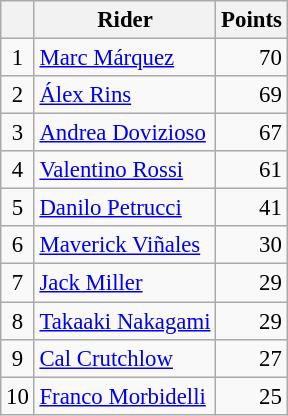<table class="wikitable" style="font-size: 95%;">
<tr>
<th></th>
<th>Rider</th>
<th>Points</th>
</tr>
<tr>
<td align=center>1</td>
<td> <a href='#'>Marc Márquez</a></td>
<td align=right>70</td>
</tr>
<tr>
<td align=center>2</td>
<td> <a href='#'>Álex Rins</a></td>
<td align=right>69</td>
</tr>
<tr>
<td align=center>3</td>
<td> <a href='#'>Andrea Dovizioso</a></td>
<td align=right>67</td>
</tr>
<tr>
<td align=center>4</td>
<td> <a href='#'>Valentino Rossi</a></td>
<td align=right>61</td>
</tr>
<tr>
<td align=center>5</td>
<td> <a href='#'>Danilo Petrucci</a></td>
<td align=right>41</td>
</tr>
<tr>
<td align=center>6</td>
<td> <a href='#'>Maverick Viñales</a></td>
<td align=right>30</td>
</tr>
<tr>
<td align=center>7</td>
<td> <a href='#'>Jack Miller</a></td>
<td align=right>29</td>
</tr>
<tr>
<td align=center>8</td>
<td> <a href='#'>Takaaki Nakagami</a></td>
<td align=right>29</td>
</tr>
<tr>
<td align=center>9</td>
<td> <a href='#'>Cal Crutchlow</a></td>
<td align=right>27</td>
</tr>
<tr>
<td align=center>10</td>
<td> <a href='#'>Franco Morbidelli</a></td>
<td align=right>25</td>
</tr>
</table>
